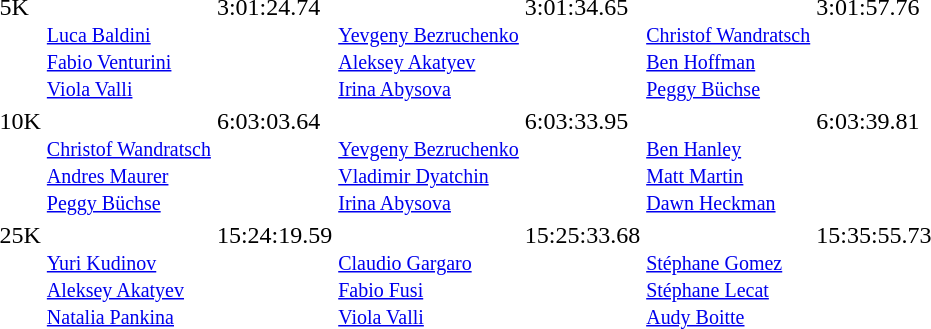<table>
<tr valign="top">
<td>5K</td>
<td><br><small><a href='#'>Luca Baldini</a><br><a href='#'>Fabio Venturini</a><br><a href='#'>Viola Valli</a></small></td>
<td>3:01:24.74</td>
<td><br><small><a href='#'>Yevgeny Bezruchenko</a><br><a href='#'>Aleksey Akatyev</a><br><a href='#'>Irina Abysova</a></small></td>
<td>3:01:34.65</td>
<td><br><small><a href='#'>Christof Wandratsch</a><br><a href='#'>Ben Hoffman</a><br><a href='#'>Peggy Büchse</a></small></td>
<td>3:01:57.76</td>
</tr>
<tr valign="top">
<td>10K</td>
<td><br><small><a href='#'>Christof Wandratsch</a><br><a href='#'>Andres Maurer</a><br><a href='#'>Peggy Büchse</a></small></td>
<td>6:03:03.64</td>
<td><br><small><a href='#'>Yevgeny Bezruchenko</a><br><a href='#'>Vladimir Dyatchin</a><br><a href='#'>Irina Abysova</a></small></td>
<td>6:03:33.95</td>
<td><br><small><a href='#'>Ben Hanley</a><br><a href='#'>Matt Martin</a><br><a href='#'>Dawn Heckman</a></small></td>
<td>6:03:39.81</td>
</tr>
<tr valign="top">
<td>25K</td>
<td><br><small><a href='#'>Yuri Kudinov</a><br><a href='#'>Aleksey Akatyev</a><br><a href='#'>Natalia Pankina</a></small></td>
<td>15:24:19.59</td>
<td><br><small><a href='#'>Claudio Gargaro</a><br><a href='#'>Fabio Fusi</a><br><a href='#'>Viola Valli</a></small></td>
<td>15:25:33.68</td>
<td><br><small><a href='#'>Stéphane Gomez </a><br><a href='#'>Stéphane Lecat</a><br><a href='#'>Audy Boitte</a></small></td>
<td>15:35:55.73</td>
</tr>
</table>
